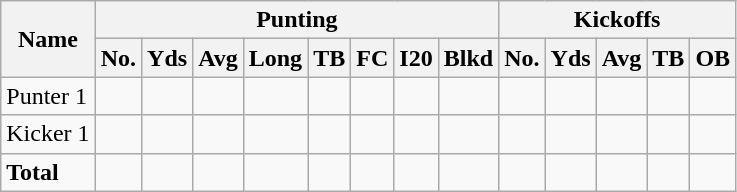<table class="wikitable" style="white-space:nowrap;">
<tr>
<th rowspan="2">Name</th>
<th colspan="8">Punting</th>
<th colspan="5">Kickoffs</th>
</tr>
<tr>
<th>No.</th>
<th>Yds</th>
<th>Avg</th>
<th>Long</th>
<th>TB</th>
<th>FC</th>
<th>I20</th>
<th>Blkd</th>
<th>No.</th>
<th>Yds</th>
<th>Avg</th>
<th>TB</th>
<th>OB</th>
</tr>
<tr>
<td>Punter 1</td>
<td> </td>
<td> </td>
<td> </td>
<td> </td>
<td> </td>
<td> </td>
<td> </td>
<td> </td>
<td> </td>
<td> </td>
<td> </td>
<td> </td>
<td></td>
</tr>
<tr>
<td>Kicker 1</td>
<td> </td>
<td> </td>
<td> </td>
<td> </td>
<td> </td>
<td> </td>
<td> </td>
<td> </td>
<td> </td>
<td> </td>
<td> </td>
<td> </td>
<td></td>
</tr>
<tr>
<td><strong>Total</strong></td>
<td></td>
<td></td>
<td></td>
<td></td>
<td></td>
<td></td>
<td></td>
<td></td>
<td></td>
<td></td>
<td></td>
<td></td>
<td></td>
</tr>
</table>
